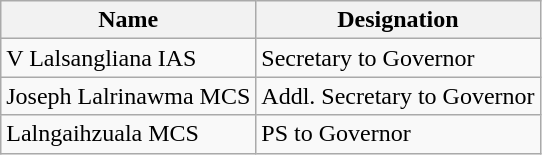<table class="wikitable sortable mw-collapsible mw-collapsed">
<tr>
<th>Name</th>
<th>Designation</th>
</tr>
<tr>
<td>V Lalsangliana IAS</td>
<td>Secretary to Governor</td>
</tr>
<tr>
<td>Joseph Lalrinawma MCS</td>
<td>Addl. Secretary to Governor</td>
</tr>
<tr>
<td>Lalngaihzuala MCS</td>
<td>PS to Governor</td>
</tr>
</table>
